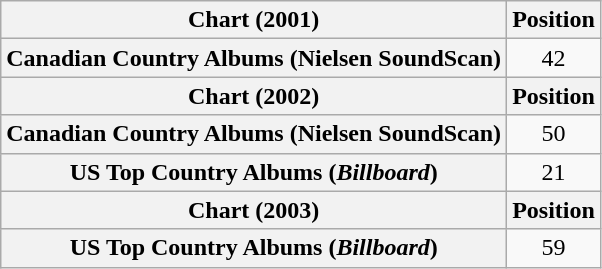<table class="wikitable plainrowheaders" style="text-align:center">
<tr>
<th scope="col">Chart (2001)</th>
<th scope="col">Position</th>
</tr>
<tr>
<th scope="row">Canadian Country Albums (Nielsen SoundScan)</th>
<td>42</td>
</tr>
<tr>
<th scope="col">Chart (2002)</th>
<th scope="col">Position</th>
</tr>
<tr>
<th scope="row">Canadian Country Albums (Nielsen SoundScan)</th>
<td>50</td>
</tr>
<tr>
<th scope="row">US Top Country Albums (<em>Billboard</em>)</th>
<td>21</td>
</tr>
<tr>
<th scope="col">Chart (2003)</th>
<th scope="col">Position</th>
</tr>
<tr>
<th scope="row">US Top Country Albums (<em>Billboard</em>)</th>
<td>59</td>
</tr>
</table>
